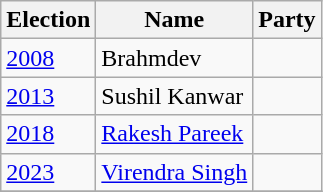<table class="wikitable sortable">
<tr>
<th>Election</th>
<th>Name</th>
<th colspan=2>Party</th>
</tr>
<tr>
<td><a href='#'>2008</a></td>
<td>Brahmdev</td>
<td></td>
</tr>
<tr>
<td><a href='#'>2013</a></td>
<td>Sushil Kanwar</td>
<td></td>
</tr>
<tr>
<td><a href='#'>2018</a></td>
<td><a href='#'>Rakesh Pareek</a></td>
<td></td>
</tr>
<tr>
<td><a href='#'>2023</a></td>
<td><a href='#'>Virendra Singh</a></td>
<td></td>
</tr>
<tr>
</tr>
</table>
